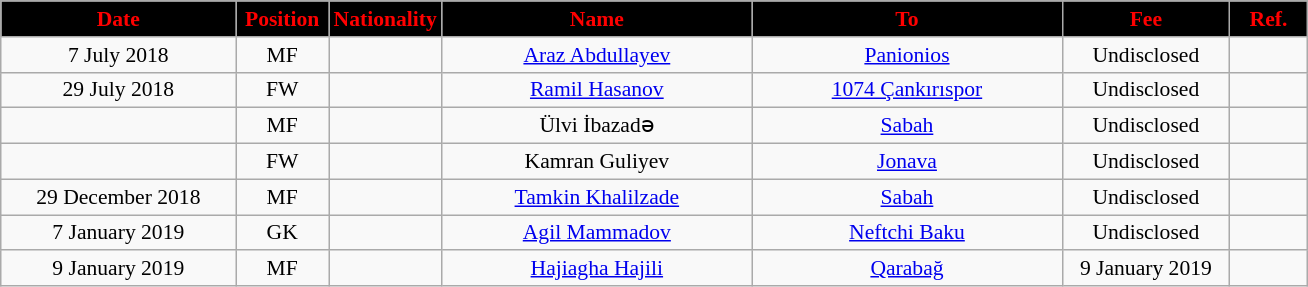<table class="wikitable"  style="text-align:center; font-size:90%; ">
<tr>
<th style="background:#000000; color:#FF0000; width:150px;">Date</th>
<th style="background:#000000; color:#FF0000; width:55px;">Position</th>
<th style="background:#000000; color:#FF0000; width:55px;">Nationality</th>
<th style="background:#000000; color:#FF0000; width:200px;">Name</th>
<th style="background:#000000; color:#FF0000; width:200px;">To</th>
<th style="background:#000000; color:#FF0000; width:105px;">Fee</th>
<th style="background:#000000; color:#FF0000; width:45px;">Ref.</th>
</tr>
<tr>
<td>7 July 2018</td>
<td>MF</td>
<td></td>
<td><a href='#'>Araz Abdullayev</a></td>
<td><a href='#'>Panionios</a></td>
<td>Undisclosed</td>
<td></td>
</tr>
<tr>
<td>29 July 2018</td>
<td>FW</td>
<td></td>
<td><a href='#'>Ramil Hasanov</a></td>
<td><a href='#'>1074 Çankırıspor</a></td>
<td>Undisclosed</td>
<td></td>
</tr>
<tr>
<td></td>
<td>MF</td>
<td></td>
<td>Ülvi İbazadə</td>
<td><a href='#'>Sabah</a></td>
<td>Undisclosed</td>
<td></td>
</tr>
<tr>
<td></td>
<td>FW</td>
<td></td>
<td>Kamran Guliyev</td>
<td><a href='#'>Jonava</a></td>
<td>Undisclosed</td>
<td></td>
</tr>
<tr>
<td>29 December 2018</td>
<td>MF</td>
<td></td>
<td><a href='#'>Tamkin Khalilzade</a></td>
<td><a href='#'>Sabah</a></td>
<td>Undisclosed</td>
<td></td>
</tr>
<tr>
<td>7 January 2019</td>
<td>GK</td>
<td></td>
<td><a href='#'>Agil Mammadov</a></td>
<td><a href='#'>Neftchi Baku</a></td>
<td>Undisclosed</td>
<td></td>
</tr>
<tr>
<td>9 January 2019</td>
<td>MF</td>
<td></td>
<td><a href='#'>Hajiagha Hajili</a></td>
<td><a href='#'>Qarabağ</a></td>
<td>9 January 2019</td>
<td></td>
</tr>
</table>
